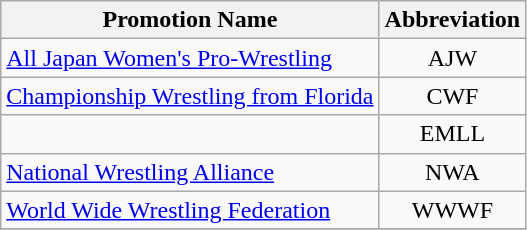<table class="wikitable">
<tr>
<th>Promotion Name</th>
<th>Abbreviation</th>
</tr>
<tr>
<td><a href='#'>All Japan Women's Pro-Wrestling</a></td>
<td align=center>AJW</td>
</tr>
<tr>
<td><a href='#'>Championship Wrestling from Florida</a></td>
<td align=center>CWF</td>
</tr>
<tr>
<td></td>
<td align=center>EMLL</td>
</tr>
<tr>
<td><a href='#'>National Wrestling Alliance</a></td>
<td align=center>NWA</td>
</tr>
<tr>
<td><a href='#'>World Wide Wrestling Federation</a></td>
<td align=center>WWWF</td>
</tr>
<tr>
</tr>
</table>
